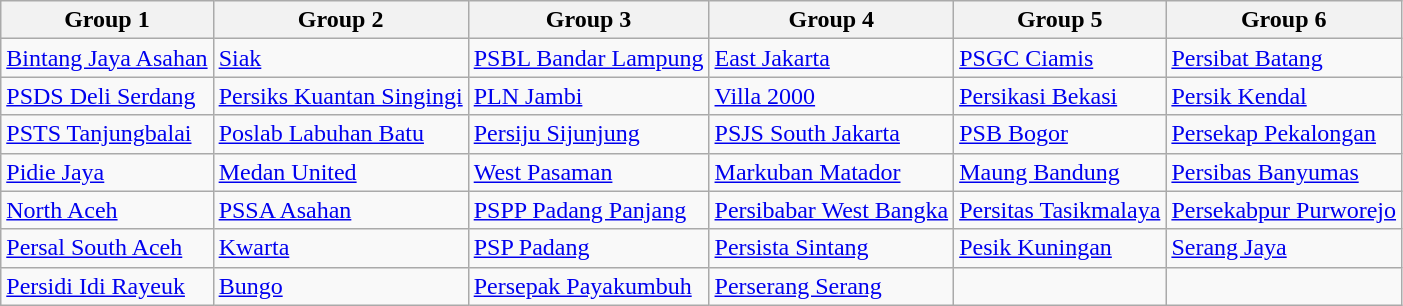<table class="wikitable">
<tr>
<th>Group 1</th>
<th>Group 2</th>
<th>Group 3</th>
<th>Group 4</th>
<th>Group 5</th>
<th>Group 6</th>
</tr>
<tr>
<td><a href='#'>Bintang Jaya Asahan</a></td>
<td><a href='#'>Siak</a></td>
<td><a href='#'>PSBL Bandar Lampung</a></td>
<td><a href='#'>East Jakarta</a></td>
<td><a href='#'>PSGC Ciamis</a></td>
<td><a href='#'>Persibat Batang</a></td>
</tr>
<tr>
<td><a href='#'>PSDS Deli Serdang</a></td>
<td><a href='#'>Persiks Kuantan Singingi</a></td>
<td><a href='#'>PLN Jambi</a></td>
<td><a href='#'>Villa 2000</a></td>
<td><a href='#'>Persikasi Bekasi</a></td>
<td><a href='#'>Persik Kendal</a></td>
</tr>
<tr>
<td><a href='#'>PSTS Tanjungbalai</a></td>
<td><a href='#'>Poslab Labuhan Batu</a></td>
<td><a href='#'>Persiju Sijunjung</a></td>
<td><a href='#'>PSJS South Jakarta</a></td>
<td><a href='#'>PSB Bogor</a></td>
<td><a href='#'>Persekap Pekalongan</a></td>
</tr>
<tr>
<td><a href='#'>Pidie Jaya</a></td>
<td><a href='#'>Medan United</a></td>
<td><a href='#'>West Pasaman</a></td>
<td><a href='#'>Markuban Matador</a></td>
<td><a href='#'>Maung Bandung</a></td>
<td><a href='#'>Persibas Banyumas</a></td>
</tr>
<tr>
<td><a href='#'>North Aceh</a></td>
<td><a href='#'>PSSA Asahan</a></td>
<td><a href='#'>PSPP Padang Panjang</a></td>
<td><a href='#'>Persibabar West Bangka</a></td>
<td><a href='#'>Persitas Tasikmalaya</a></td>
<td><a href='#'>Persekabpur Purworejo</a></td>
</tr>
<tr>
<td><a href='#'>Persal South Aceh</a></td>
<td><a href='#'>Kwarta</a></td>
<td><a href='#'>PSP Padang</a></td>
<td><a href='#'>Persista Sintang</a></td>
<td><a href='#'>Pesik Kuningan</a></td>
<td><a href='#'>Serang Jaya</a></td>
</tr>
<tr>
<td><a href='#'>Persidi Idi Rayeuk</a></td>
<td><a href='#'>Bungo</a></td>
<td><a href='#'>Persepak Payakumbuh</a></td>
<td><a href='#'>Perserang Serang</a></td>
<td></td>
<td></td>
</tr>
</table>
